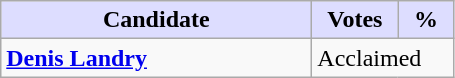<table class="wikitable">
<tr>
<th style="background:#ddf; width:200px;">Candidate</th>
<th style="background:#ddf; width:50px;">Votes</th>
<th style="background:#ddf; width:30px;">%</th>
</tr>
<tr>
<td><strong><a href='#'>Denis Landry</a></strong></td>
<td colspan="2">Acclaimed</td>
</tr>
</table>
